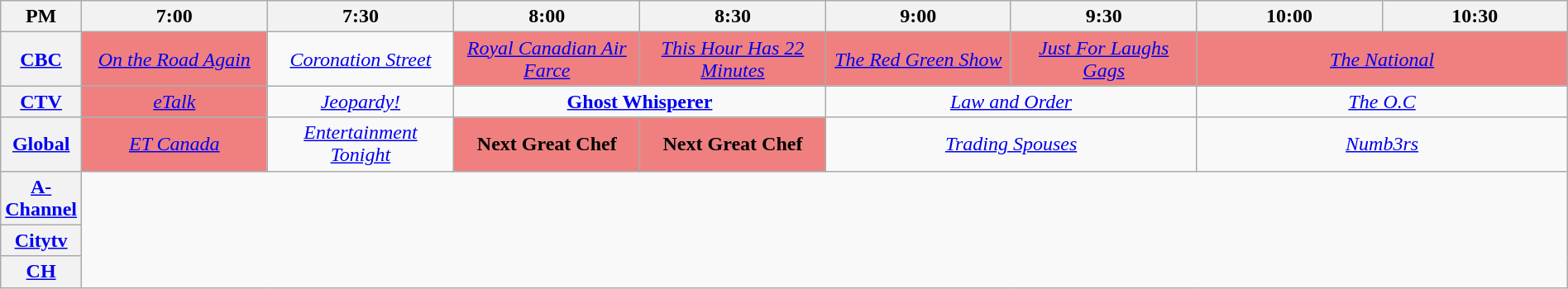<table class="wikitable" width="100%">
<tr>
<th width="4%">PM</th>
<th width="12%">7:00</th>
<th width="12%">7:30</th>
<th width="12%">8:00</th>
<th width="12%">8:30</th>
<th width="12%">9:00</th>
<th width="12%">9:30</th>
<th width="12%">10:00</th>
<th width="12%">10:30</th>
</tr>
<tr align="center">
<th><a href='#'>CBC</a></th>
<td colspan="1" align=center bgcolor="#F08080"><em><a href='#'>On the Road Again</a></em></td>
<td colspan="1" align=center><em><a href='#'>Coronation Street</a></em></td>
<td colspan="1" align=center bgcolor="#F08080"><em><a href='#'>Royal Canadian Air Farce</a></em></td>
<td colspan="1" align=center bgcolor="#F08080"><em><a href='#'>This Hour Has 22 Minutes</a></em></td>
<td colspan="1" align=center bgcolor="#F08080"><em><a href='#'>The Red Green Show</a></em></td>
<td colspan="1" align=center bgcolor="#F08080"><em><a href='#'>Just For Laughs Gags</a></em></td>
<td colspan="2" align=center bgcolor="#F08080"><em><a href='#'>The National</a></em></td>
</tr>
<tr align="center">
<th><a href='#'>CTV</a></th>
<td colspan="1" align=center bgcolor="#F08080"><em><a href='#'>eTalk</a></em></td>
<td colspan="1" align=center><em><a href='#'>Jeopardy!</a></em></td>
<td colspan="2" align=center><strong><a href='#'>Ghost Whisperer</a></strong></td>
<td colspan="2" align=center><em><a href='#'>Law and Order</a></em></td>
<td colspan="2" align=center><em><a href='#'>The O.C</a></em></td>
</tr>
<tr align="center">
<th><a href='#'>Global</a></th>
<td colspan="1" align=center bgcolor="#F08080"><em><a href='#'>ET Canada</a></em></td>
<td colspan="1" align=center><em><a href='#'>Entertainment Tonight</a></em></td>
<td colspan="1" align=center bgcolor="#F08080"><strong>Next Great Chef</strong></td>
<td colspan="1" align=center bgcolor="#F08080"><strong>Next Great Chef</strong></td>
<td colspan="2" align=center><em><a href='#'>Trading Spouses</a></em></td>
<td colspan="2" align=center><em><a href='#'>Numb3rs</a></em></td>
</tr>
<tr align="center">
<th><a href='#'>A-Channel</a></th>
</tr>
<tr align="center">
<th><a href='#'>Citytv</a></th>
</tr>
<tr align="center">
<th><a href='#'>CH</a></th>
</tr>
</table>
